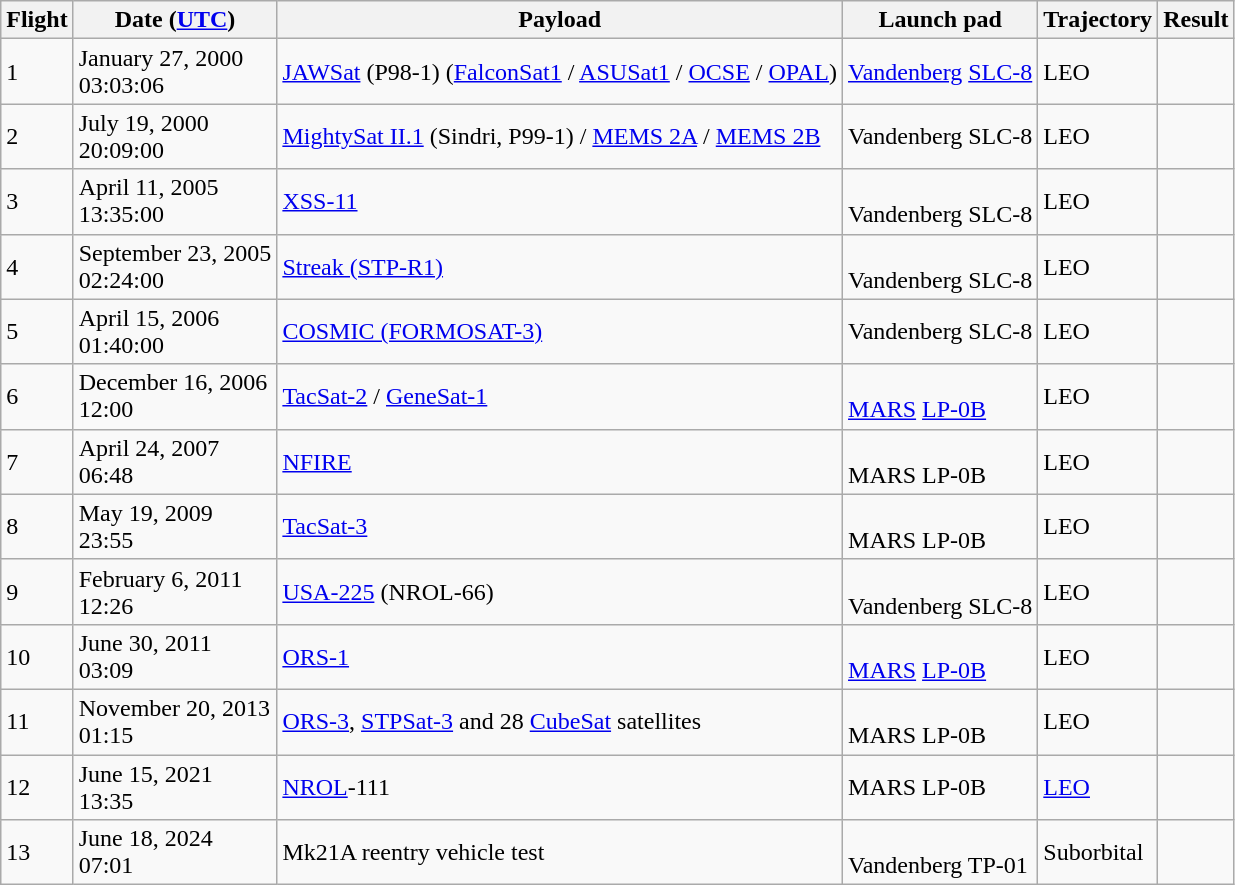<table class="wikitable sortable">
<tr>
<th>Flight</th>
<th>Date (<a href='#'>UTC</a>)</th>
<th>Payload</th>
<th>Launch pad</th>
<th>Trajectory</th>
<th>Result</th>
</tr>
<tr>
<td>1</td>
<td>January 27, 2000<br>03:03:06</td>
<td><a href='#'>JAWSat</a> (P98-1) (<a href='#'>FalconSat1</a> / <a href='#'>ASUSat1</a> / <a href='#'>OCSE</a> / <a href='#'>OPAL</a>)</td>
<td><a href='#'>Vandenberg</a> <a href='#'>SLC-8</a></td>
<td>LEO</td>
<td></td>
</tr>
<tr>
<td>2</td>
<td>July 19, 2000<br>20:09:00</td>
<td><a href='#'>MightySat II.1</a> (Sindri, P99-1) / <a href='#'>MEMS 2A</a> / <a href='#'>MEMS 2B</a></td>
<td>Vandenberg SLC-8</td>
<td>LEO</td>
<td></td>
</tr>
<tr>
<td>3</td>
<td>April 11, 2005<br>13:35:00</td>
<td><a href='#'>XSS-11</a></td>
<td><br>Vandenberg SLC-8</td>
<td>LEO</td>
<td></td>
</tr>
<tr>
<td>4</td>
<td>September 23, 2005<br>02:24:00</td>
<td><a href='#'>Streak (STP-R1)</a></td>
<td><br>Vandenberg SLC-8</td>
<td>LEO</td>
<td></td>
</tr>
<tr>
<td>5</td>
<td>April 15, 2006<br>01:40:00</td>
<td><a href='#'>COSMIC (FORMOSAT-3)</a></td>
<td>Vandenberg SLC-8</td>
<td>LEO</td>
<td></td>
</tr>
<tr>
<td>6</td>
<td>December 16, 2006<br>12:00</td>
<td><a href='#'>TacSat-2</a> / <a href='#'>GeneSat-1</a></td>
<td><br><a href='#'>MARS</a> <a href='#'>LP-0B</a></td>
<td>LEO</td>
<td></td>
</tr>
<tr>
<td>7</td>
<td>April 24, 2007<br>06:48</td>
<td><a href='#'>NFIRE</a></td>
<td><br>MARS LP-0B</td>
<td>LEO</td>
<td></td>
</tr>
<tr>
<td>8</td>
<td>May 19, 2009<br>23:55</td>
<td><a href='#'>TacSat-3</a></td>
<td><br>MARS LP-0B</td>
<td>LEO</td>
<td></td>
</tr>
<tr>
<td>9</td>
<td>February 6, 2011<br>12:26</td>
<td><a href='#'>USA-225</a> (NROL-66)</td>
<td><br>Vandenberg SLC-8</td>
<td>LEO</td>
<td></td>
</tr>
<tr>
<td>10</td>
<td>June 30, 2011<br>03:09</td>
<td><a href='#'>ORS-1</a></td>
<td><br><a href='#'>MARS</a> <a href='#'>LP-0B</a></td>
<td>LEO</td>
<td></td>
</tr>
<tr>
<td>11</td>
<td>November 20, 2013<br>01:15</td>
<td><a href='#'>ORS-3</a>, <a href='#'>STPSat-3</a> and 28 <a href='#'>CubeSat</a> satellites</td>
<td><br>MARS LP-0B</td>
<td>LEO</td>
<td></td>
</tr>
<tr>
<td>12</td>
<td>June 15, 2021<br>13:35</td>
<td><a href='#'>NROL</a>-111</td>
<td>MARS LP-0B</td>
<td><a href='#'>LEO</a></td>
<td></td>
</tr>
<tr>
<td>13</td>
<td>June 18, 2024<br>07:01</td>
<td>Mk21A reentry vehicle test</td>
<td><br>Vandenberg TP-01</td>
<td>Suborbital</td>
<td></td>
</tr>
</table>
